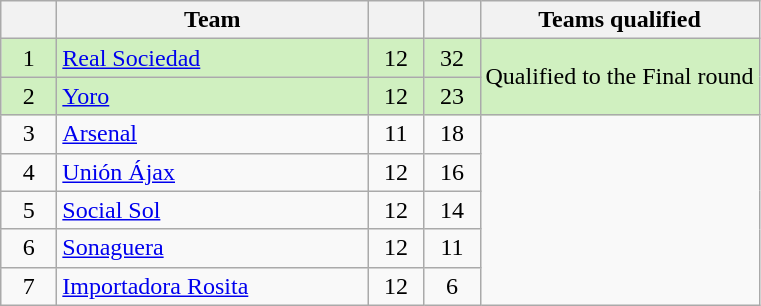<table class="wikitable">
<tr>
<th width="30"></th>
<th width="200">Team</th>
<th width="30"></th>
<th width="30"></th>
<th>Teams qualified</th>
</tr>
<tr align="center" bgcolor="#D0F0C0">
<td>1</td>
<td align="left"><a href='#'>Real Sociedad</a></td>
<td>12</td>
<td>32</td>
<td rowspan="2">Qualified to the Final round</td>
</tr>
<tr align="center" bgcolor="#D0F0C0">
<td>2</td>
<td align="left"><a href='#'>Yoro</a></td>
<td>12</td>
<td>23</td>
</tr>
<tr align="center">
<td>3</td>
<td align="left"><a href='#'>Arsenal</a></td>
<td>11</td>
<td>18</td>
</tr>
<tr align="center">
<td>4</td>
<td align="left"><a href='#'>Unión Ájax</a></td>
<td>12</td>
<td>16</td>
</tr>
<tr align="center">
<td>5</td>
<td align="left"><a href='#'>Social Sol</a></td>
<td>12</td>
<td>14</td>
</tr>
<tr align="center">
<td>6</td>
<td align="left"><a href='#'>Sonaguera</a></td>
<td>12</td>
<td>11</td>
</tr>
<tr align="center">
<td>7</td>
<td align="left"><a href='#'>Importadora Rosita</a></td>
<td>12</td>
<td>6</td>
</tr>
</table>
